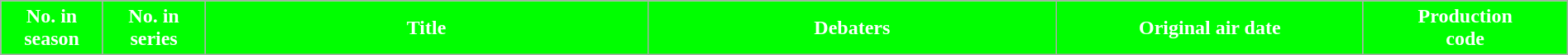<table class="wikitable plainrowheaders" width="100%">
<tr style="color:white">
<th style="background:#00FF00; width:6%;">No. in<br>season</th>
<th style="background:#00FF00; width:6%;">No. in<br>series</th>
<th style="background:#00FF00; width:26%;">Title</th>
<th style="background:#00FF00; width:24%;">Debaters</th>
<th style="background:#00FF00; width:18%;">Original air date</th>
<th style="background:#00FF00; width:12%;">Production<br>code<br>































</th>
</tr>
</table>
